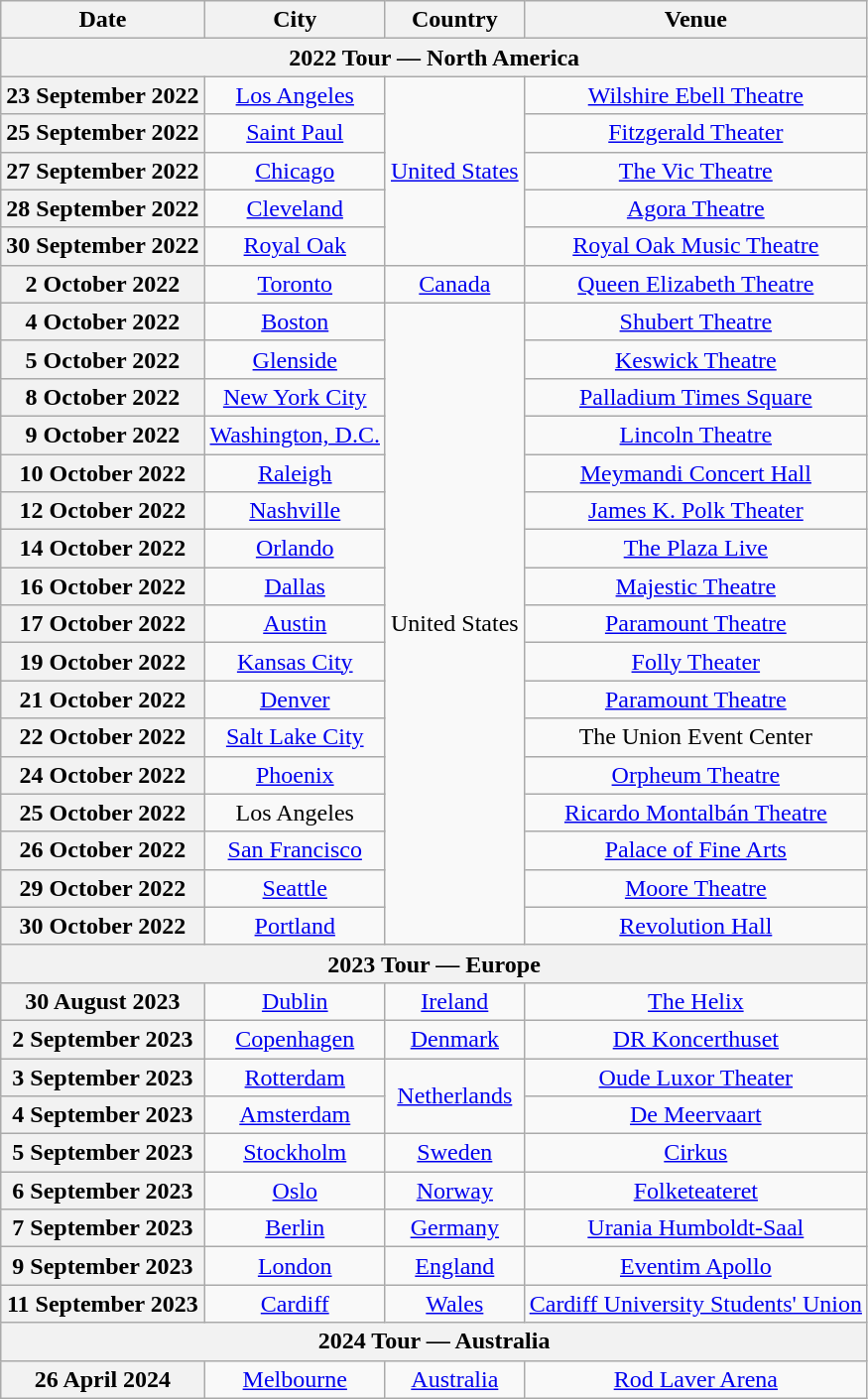<table class="wikitable mw-collapsible mw-collapsed" style="text-align:center;">
<tr>
<th scope="col">Date</th>
<th scope="col">City</th>
<th scope="col">Country</th>
<th scope="col">Venue</th>
</tr>
<tr>
<th colspan="4">2022 Tour — North America</th>
</tr>
<tr>
<th scope="row" style="text-align:center;">23 September 2022</th>
<td><a href='#'>Los Angeles</a></td>
<td rowspan="5"><a href='#'>United States</a></td>
<td><a href='#'>Wilshire Ebell Theatre</a></td>
</tr>
<tr>
<th scope="row" style="text-align:center;">25 September 2022</th>
<td><a href='#'>Saint Paul</a></td>
<td><a href='#'>Fitzgerald Theater</a></td>
</tr>
<tr>
<th scope="row" style="text-align:center;">27 September 2022</th>
<td><a href='#'>Chicago</a></td>
<td><a href='#'>The Vic Theatre</a></td>
</tr>
<tr>
<th scope="row" style="text-align:center;">28 September 2022</th>
<td><a href='#'>Cleveland</a></td>
<td><a href='#'>Agora Theatre</a></td>
</tr>
<tr>
<th scope="row" style="text-align:center;">30 September 2022</th>
<td><a href='#'>Royal Oak</a></td>
<td><a href='#'>Royal Oak Music Theatre</a></td>
</tr>
<tr>
<th scope="row" style="text-align:center;">2 October 2022</th>
<td><a href='#'>Toronto</a></td>
<td><a href='#'>Canada</a></td>
<td><a href='#'>Queen Elizabeth Theatre</a></td>
</tr>
<tr>
<th scope="row" style="text-align:center;">4 October 2022</th>
<td><a href='#'>Boston</a></td>
<td rowspan="17">United States</td>
<td><a href='#'>Shubert Theatre</a></td>
</tr>
<tr>
<th scope="row" style="text-align:center;">5 October 2022</th>
<td><a href='#'>Glenside</a></td>
<td><a href='#'>Keswick Theatre</a></td>
</tr>
<tr>
<th scope="row" style="text-align:center;">8 October 2022</th>
<td><a href='#'>New York City</a></td>
<td><a href='#'>Palladium Times Square</a></td>
</tr>
<tr>
<th scope="row" style="text-align:center;">9 October 2022</th>
<td><a href='#'>Washington, D.C.</a></td>
<td><a href='#'>Lincoln Theatre</a></td>
</tr>
<tr>
<th scope="row" style="text-align:center;">10 October 2022</th>
<td><a href='#'>Raleigh</a></td>
<td><a href='#'>Meymandi Concert Hall</a></td>
</tr>
<tr>
<th scope="row" style="text-align:center;">12 October 2022</th>
<td><a href='#'>Nashville</a></td>
<td><a href='#'>James K. Polk Theater</a></td>
</tr>
<tr>
<th scope="row" style="text-align:center;">14 October 2022</th>
<td><a href='#'>Orlando</a></td>
<td><a href='#'>The Plaza Live</a></td>
</tr>
<tr>
<th scope="row" style="text-align:center;">16 October 2022</th>
<td><a href='#'>Dallas</a></td>
<td><a href='#'>Majestic Theatre</a></td>
</tr>
<tr>
<th scope="row" style="text-align:center;">17 October 2022</th>
<td><a href='#'>Austin</a></td>
<td><a href='#'>Paramount Theatre</a></td>
</tr>
<tr>
<th scope="row" style="text-align:center;">19 October 2022</th>
<td><a href='#'>Kansas City</a></td>
<td><a href='#'>Folly Theater</a></td>
</tr>
<tr>
<th scope="row" style="text-align:center;">21 October 2022</th>
<td><a href='#'>Denver</a></td>
<td><a href='#'>Paramount Theatre</a></td>
</tr>
<tr>
<th scope="row" style="text-align:center;">22 October 2022</th>
<td><a href='#'>Salt Lake City</a></td>
<td>The Union Event Center</td>
</tr>
<tr>
<th scope="row" style="text-align:center;">24 October 2022</th>
<td><a href='#'>Phoenix</a></td>
<td><a href='#'>Orpheum Theatre</a></td>
</tr>
<tr>
<th scope="row" style="text-align:center;">25 October 2022</th>
<td>Los Angeles</td>
<td><a href='#'>Ricardo Montalbán Theatre</a></td>
</tr>
<tr>
<th scope="row" style="text-align:center;">26 October 2022</th>
<td><a href='#'>San Francisco</a></td>
<td><a href='#'>Palace of Fine Arts</a></td>
</tr>
<tr>
<th scope="row" style="text-align:center;">29 October 2022</th>
<td><a href='#'>Seattle</a></td>
<td><a href='#'>Moore Theatre</a></td>
</tr>
<tr>
<th scope="row" style="text-align:center;">30 October 2022</th>
<td><a href='#'>Portland</a></td>
<td><a href='#'>Revolution Hall</a></td>
</tr>
<tr>
<th colspan="4">2023 Tour — Europe</th>
</tr>
<tr>
<th scope="row" style="text-align:center;">30 August 2023</th>
<td><a href='#'>Dublin</a></td>
<td><a href='#'>Ireland</a></td>
<td><a href='#'>The Helix</a></td>
</tr>
<tr>
<th scope="row" style="text-align:center;">2 September 2023</th>
<td><a href='#'>Copenhagen</a></td>
<td><a href='#'>Denmark</a></td>
<td><a href='#'>DR Koncerthuset</a></td>
</tr>
<tr>
<th scope="row" style="text-align:center;">3 September 2023</th>
<td><a href='#'>Rotterdam</a></td>
<td rowspan="2"><a href='#'>Netherlands</a></td>
<td><a href='#'>Oude Luxor Theater</a></td>
</tr>
<tr>
<th scope="row" style="text-align:center;">4 September 2023</th>
<td><a href='#'>Amsterdam</a></td>
<td><a href='#'>De Meervaart</a></td>
</tr>
<tr>
<th scope="row" style="text-align:center;">5 September 2023</th>
<td><a href='#'>Stockholm</a></td>
<td><a href='#'>Sweden</a></td>
<td><a href='#'>Cirkus</a></td>
</tr>
<tr>
<th scope="row" style="text-align:center;">6 September 2023</th>
<td><a href='#'>Oslo</a></td>
<td><a href='#'>Norway</a></td>
<td><a href='#'>Folketeateret</a></td>
</tr>
<tr>
<th scope="row" style="text-align:center;">7 September 2023</th>
<td><a href='#'>Berlin</a></td>
<td><a href='#'>Germany</a></td>
<td><a href='#'>Urania Humboldt-Saal</a></td>
</tr>
<tr>
<th scope="row" style="text-align:center;">9 September 2023</th>
<td><a href='#'>London</a></td>
<td><a href='#'>England</a></td>
<td><a href='#'>Eventim Apollo</a></td>
</tr>
<tr>
<th scope="row" style="text-align:center;">11 September 2023</th>
<td><a href='#'>Cardiff</a></td>
<td><a href='#'>Wales</a></td>
<td><a href='#'>Cardiff University Students' Union</a></td>
</tr>
<tr>
<th colspan="4">2024 Tour — Australia</th>
</tr>
<tr>
<th scope="row" style="text-align:center;">26 April 2024</th>
<td><a href='#'>Melbourne</a></td>
<td><a href='#'>Australia</a></td>
<td><a href='#'>Rod Laver Arena</a></td>
</tr>
</table>
